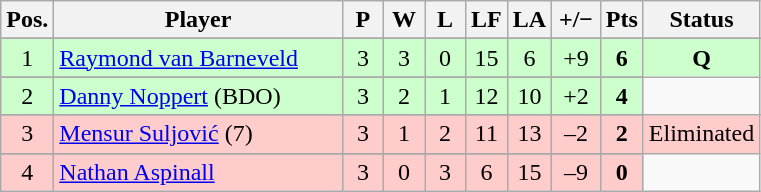<table class="wikitable" style="text-align:center; margin: 1em auto 1em auto, align:left">
<tr>
<th width=20>Pos.</th>
<th width=185>Player</th>
<th width=20>P</th>
<th width=20>W</th>
<th width=20>L</th>
<th width=20>LF</th>
<th width=20>LA</th>
<th width=25>+/−</th>
<th width=20>Pts</th>
<th width=70>Status</th>
</tr>
<tr>
</tr>
<tr style="background:#CCFFCC;">
<td>1</td>
<td align=left> <a href='#'>Raymond van Barneveld</a></td>
<td>3</td>
<td>3</td>
<td>0</td>
<td>15</td>
<td>6</td>
<td>+9</td>
<td><strong>6</strong></td>
<td rowspan=2><strong>Q</strong></td>
</tr>
<tr>
</tr>
<tr style="background:#CCFFCC;">
<td>2</td>
<td align=left> <a href='#'>Danny Noppert</a> (BDO)</td>
<td>3</td>
<td>2</td>
<td>1</td>
<td>12</td>
<td>10</td>
<td>+2</td>
<td><strong>4</strong></td>
</tr>
<tr>
</tr>
<tr style="background:#FFCCCC;">
<td>3</td>
<td align=left> <a href='#'>Mensur Suljović</a> (7)</td>
<td>3</td>
<td>1</td>
<td>2</td>
<td>11</td>
<td>13</td>
<td>–2</td>
<td><strong>2</strong></td>
<td rowspan=2>Eliminated</td>
</tr>
<tr>
</tr>
<tr style="background:#FFCCCC;">
<td>4</td>
<td align=left> <a href='#'>Nathan Aspinall</a></td>
<td>3</td>
<td>0</td>
<td>3</td>
<td>6</td>
<td>15</td>
<td>–9</td>
<td><strong>0</strong></td>
</tr>
</table>
